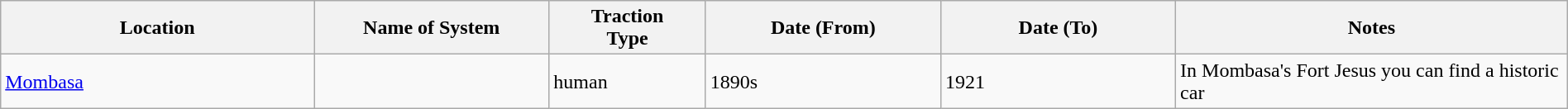<table class="wikitable" style="width:100%;">
<tr>
<th style="width:20%;">Location</th>
<th style="width:15%;">Name of System</th>
<th style="width:10%;">Traction<br>Type</th>
<th style="width:15%;">Date (From)</th>
<th style="width:15%;">Date (To)</th>
<th style="width:25%;">Notes</th>
</tr>
<tr>
<td><a href='#'>Mombasa</a></td>
<td> </td>
<td>human</td>
<td>1890s</td>
<td>1921</td>
<td>In Mombasa's Fort Jesus you can find a historic car</td>
</tr>
</table>
